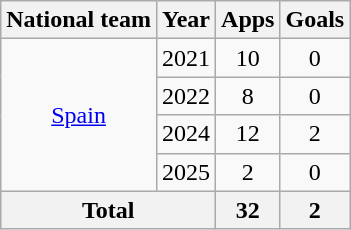<table class="wikitable" style="text-align:center">
<tr>
<th>National team</th>
<th>Year</th>
<th>Apps</th>
<th>Goals</th>
</tr>
<tr>
<td rowspan="4"><a href='#'>Spain</a></td>
<td>2021</td>
<td>10</td>
<td>0</td>
</tr>
<tr>
<td>2022</td>
<td>8</td>
<td>0</td>
</tr>
<tr>
<td>2024</td>
<td>12</td>
<td>2</td>
</tr>
<tr>
<td>2025</td>
<td>2</td>
<td>0</td>
</tr>
<tr>
<th colspan="2">Total</th>
<th>32</th>
<th>2</th>
</tr>
</table>
